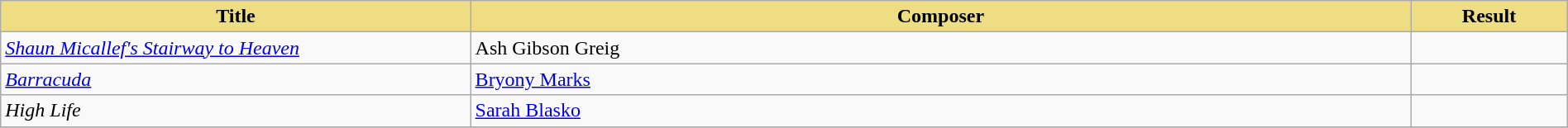<table class="wikitable" width=100%>
<tr>
<th style="width:30%;background:#EEDD82;">Title</th>
<th style="width:60%;background:#EEDD82;">Composer</th>
<th style="width:10%;background:#EEDD82;">Result<br></th>
</tr>
<tr>
<td><em><a href='#'>Shaun Micallef's Stairway to Heaven</a></em></td>
<td>Ash Gibson Greig</td>
<td></td>
</tr>
<tr>
<td><em><a href='#'>Barracuda</a></em></td>
<td><a href='#'>Bryony Marks</a></td>
<td></td>
</tr>
<tr>
<td><em>High Life</em></td>
<td><a href='#'>Sarah Blasko</a></td>
<td></td>
</tr>
<tr>
</tr>
</table>
